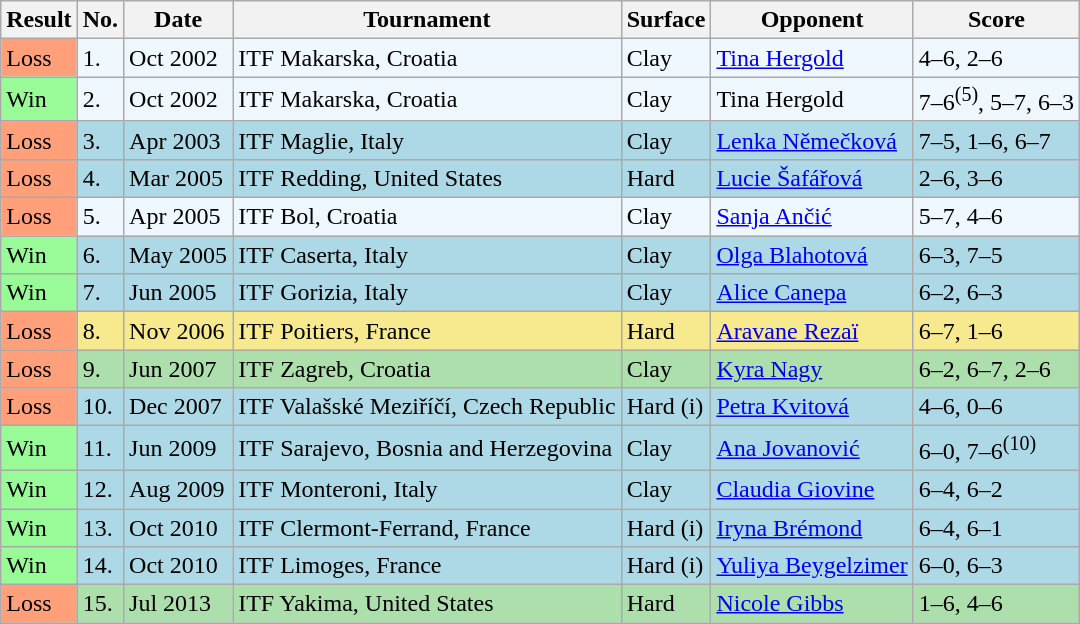<table class="sortable wikitable">
<tr>
<th>Result</th>
<th>No.</th>
<th>Date</th>
<th>Tournament</th>
<th>Surface</th>
<th>Opponent</th>
<th class="unsortable">Score</th>
</tr>
<tr style="background:#f0f8ff;">
<td style="background:#ffa07a;">Loss</td>
<td>1.</td>
<td>Oct 2002</td>
<td>ITF Makarska, Croatia</td>
<td>Clay</td>
<td> <a href='#'>Tina Hergold</a></td>
<td>4–6, 2–6</td>
</tr>
<tr style="background:#f0f8ff;">
<td style="background:#98fb98;">Win</td>
<td>2.</td>
<td>Oct 2002</td>
<td>ITF Makarska, Croatia</td>
<td>Clay</td>
<td> Tina Hergold</td>
<td>7–6<sup>(5)</sup>, 5–7, 6–3</td>
</tr>
<tr style="background:lightblue;">
<td style="background:#ffa07a;">Loss</td>
<td>3.</td>
<td>Apr 2003</td>
<td>ITF Maglie, Italy</td>
<td>Clay</td>
<td> <a href='#'>Lenka Němečková</a></td>
<td>7–5, 1–6, 6–7</td>
</tr>
<tr style="background:lightblue;">
<td style="background:#ffa07a;">Loss</td>
<td>4.</td>
<td>Mar 2005</td>
<td>ITF Redding, United States</td>
<td>Hard</td>
<td> <a href='#'>Lucie Šafářová</a></td>
<td>2–6, 3–6</td>
</tr>
<tr style="background:#f0f8ff;">
<td style="background:#ffa07a;">Loss</td>
<td>5.</td>
<td>Apr 2005</td>
<td>ITF Bol, Croatia</td>
<td>Clay</td>
<td> <a href='#'>Sanja Ančić</a></td>
<td>5–7, 4–6</td>
</tr>
<tr style="background:lightblue;">
<td style="background:#98fb98;">Win</td>
<td>6.</td>
<td>May 2005</td>
<td>ITF Caserta, Italy</td>
<td>Clay</td>
<td> <a href='#'>Olga Blahotová</a></td>
<td>6–3, 7–5</td>
</tr>
<tr style="background:lightblue;">
<td style="background:#98fb98;">Win</td>
<td>7.</td>
<td>Jun 2005</td>
<td>ITF Gorizia, Italy</td>
<td>Clay</td>
<td> <a href='#'>Alice Canepa</a></td>
<td>6–2, 6–3</td>
</tr>
<tr style="background:#f7e98e;">
<td style="background:#ffa07a;">Loss</td>
<td>8.</td>
<td>Nov 2006</td>
<td>ITF Poitiers, France</td>
<td>Hard</td>
<td> <a href='#'>Aravane Rezaï</a></td>
<td>6–7, 1–6</td>
</tr>
<tr style="background:#addfad;">
<td style="background:#ffa07a;">Loss</td>
<td>9.</td>
<td>Jun 2007</td>
<td>ITF Zagreb, Croatia</td>
<td>Clay</td>
<td> <a href='#'>Kyra Nagy</a></td>
<td>6–2, 6–7, 2–6</td>
</tr>
<tr style="background:lightblue;">
<td style="background:#ffa07a;">Loss</td>
<td>10.</td>
<td>Dec 2007</td>
<td>ITF Valašské Meziříčí, Czech Republic</td>
<td>Hard (i)</td>
<td> <a href='#'>Petra Kvitová</a></td>
<td>4–6, 0–6</td>
</tr>
<tr style="background:lightblue;">
<td style="background:#98fb98;">Win</td>
<td>11.</td>
<td>Jun 2009</td>
<td>ITF Sarajevo, Bosnia and Herzegovina</td>
<td>Clay</td>
<td> <a href='#'>Ana Jovanović</a></td>
<td>6–0, 7–6<sup>(10)</sup></td>
</tr>
<tr style="background:lightblue;">
<td style="background:#98fb98;">Win</td>
<td>12.</td>
<td>Aug 2009</td>
<td>ITF Monteroni, Italy</td>
<td>Clay</td>
<td> <a href='#'>Claudia Giovine</a></td>
<td>6–4, 6–2</td>
</tr>
<tr style="background:lightblue;">
<td style="background:#98fb98;">Win</td>
<td>13.</td>
<td>Oct 2010</td>
<td>ITF Clermont-Ferrand, France</td>
<td>Hard (i)</td>
<td> <a href='#'>Iryna Brémond</a></td>
<td>6–4, 6–1</td>
</tr>
<tr style="background:lightblue;">
<td style="background:#98fb98;">Win</td>
<td>14.</td>
<td>Oct 2010</td>
<td>ITF Limoges, France</td>
<td>Hard (i)</td>
<td> <a href='#'>Yuliya Beygelzimer</a></td>
<td>6–0, 6–3</td>
</tr>
<tr style="background:#addfad;">
<td style="background:#ffa07a;">Loss</td>
<td>15.</td>
<td>Jul 2013</td>
<td>ITF Yakima, United States</td>
<td>Hard</td>
<td> <a href='#'>Nicole Gibbs</a></td>
<td>1–6, 4–6</td>
</tr>
</table>
